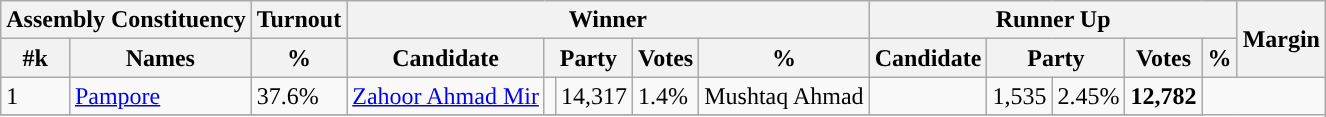<table class="wikitable sortable">
<tr>
<th colspan="2">Assembly Constituency</th>
<th>Turnout</th>
<th colspan="5">Winner</th>
<th colspan="5">Runner Up</th>
<th rowspan="2" data-sort-type=number>Margin</th>
</tr>
<tr>
<th>#k</th>
<th>Names</th>
<th>%</th>
<th>Candidate</th>
<th colspan="2">Party</th>
<th data-sort-type=number>Votes</th>
<th>%</th>
<th>Candidate</th>
<th colspan="2">Party</th>
<th data-sort-type=number>Votes</th>
<th>%</th>
</tr>
<tr>
<td>1</td>
<td><a href='#'>Pampore</a></td>
<td>37.6%</td>
<td><a href='#'>Zahoor Ahmad Mir</a></td>
<td></td>
<td>14,317</td>
<td>1.4%</td>
<td>Mushtaq Ahmad</td>
<td></td>
<td>1,535</td>
<td>2.45%</td>
<td style="background:"><span><strong>12,782</strong></span></td>
</tr>
<tr>
</tr>
</table>
